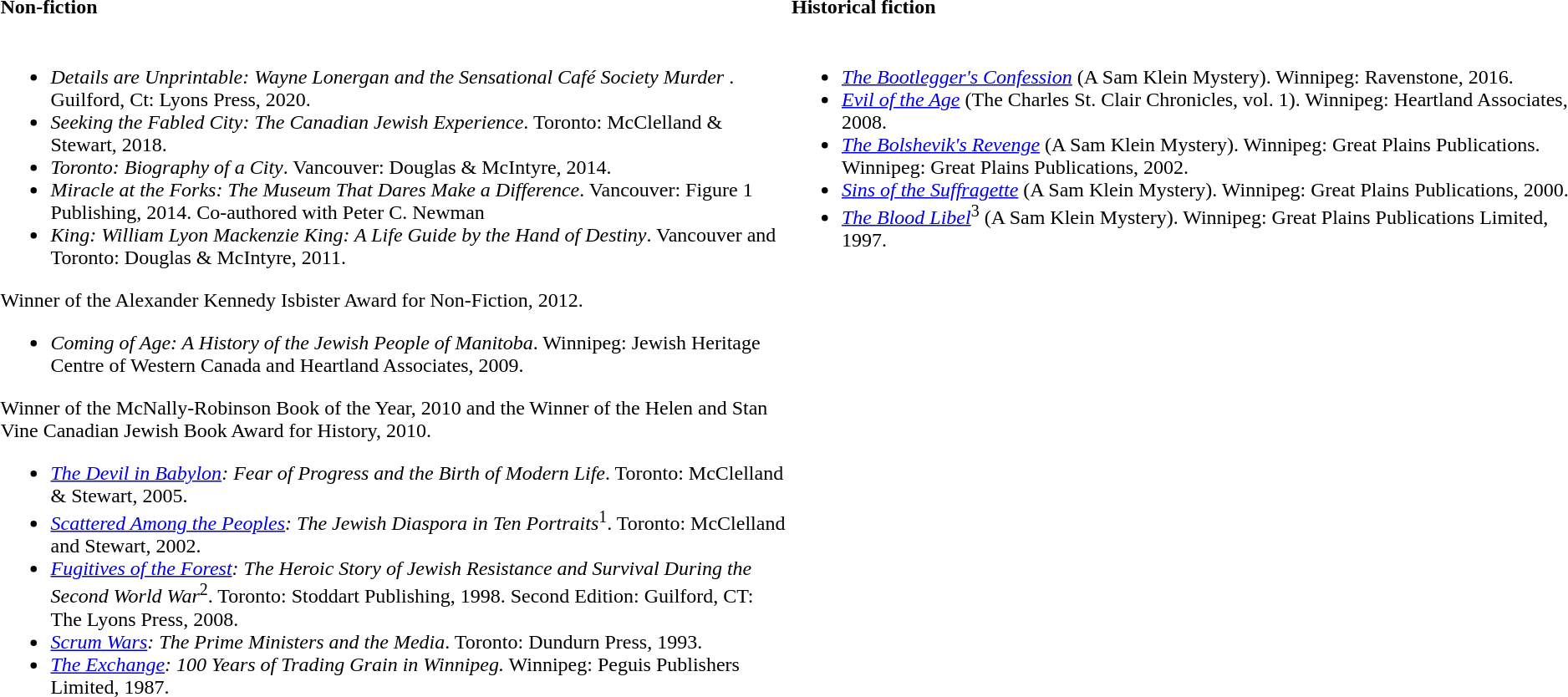<table>
<tr>
<td width=50%><strong>Non-fiction</strong></td>
<td width=50%><strong>Historical fiction</strong></td>
</tr>
<tr>
<td valign=top><br><ul><li><em>Details are Unprintable: Wayne Lonergan and the Sensational Café Society Murder </em>. Guilford, Ct: Lyons Press, 2020. </li><li><em>Seeking the Fabled City: The Canadian Jewish Experience</em>. Toronto: McClelland & Stewart, 2018. </li><li><em>Toronto: Biography of a City</em>. Vancouver: Douglas & McIntyre, 2014.</li><li><em>Miracle at the Forks: The Museum That Dares Make a Difference</em>. Vancouver: Figure 1 Publishing, 2014. Co-authored with Peter C. Newman</li><li><em>King: William Lyon Mackenzie King: A Life Guide by the Hand of Destiny</em>. Vancouver and Toronto: Douglas & McIntyre, 2011.</li></ul>Winner of the Alexander Kennedy Isbister Award for Non-Fiction, 2012. <ul><li><em>Coming of Age: A History of the Jewish People of Manitoba</em>. Winnipeg: Jewish Heritage Centre of Western Canada and Heartland Associates, 2009.</li></ul>Winner of the McNally-Robinson Book of the Year, 2010 and the Winner of the Helen and Stan Vine Canadian Jewish Book Award for History, 2010.<ul><li><em><a href='#'>The Devil in Babylon</a>: Fear of Progress and the Birth of Modern Life</em>. Toronto: McClelland & Stewart, 2005.</li><li><em><a href='#'>Scattered Among the Peoples</a>: The Jewish Diaspora in Ten Portraits</em><sup>1</sup>. Toronto: McClelland and Stewart, 2002.</li><li><em><a href='#'>Fugitives of the Forest</a>: The Heroic Story of Jewish Resistance and Survival During the Second World War</em><sup>2</sup>. Toronto: Stoddart Publishing, 1998. Second Edition: Guilford, CT: The Lyons Press, 2008.</li><li><em><a href='#'>Scrum Wars</a>: The Prime Ministers and the Media</em>. Toronto: Dundurn Press, 1993.</li><li><em><a href='#'>The Exchange</a>: 100 Years of Trading Grain in Winnipeg.</em> Winnipeg: Peguis Publishers Limited, 1987.</li></ul></td>
<td valign=top><br><ul><li><em><a href='#'>The Bootlegger's Confession</a></em> (A Sam Klein Mystery). Winnipeg: Ravenstone, 2016.</li><li><em><a href='#'>Evil of the Age</a></em> (The Charles St. Clair Chronicles, vol. 1). Winnipeg: Heartland Associates, 2008.</li><li><em><a href='#'>The Bolshevik's Revenge</a></em> (A Sam Klein Mystery). Winnipeg: Great Plains Publications. Winnipeg: Great Plains Publications, 2002.</li><li><em><a href='#'>Sins of the Suffragette</a></em> (A Sam Klein Mystery). Winnipeg: Great Plains Publications, 2000.</li><li><em><a href='#'>The Blood Libel</a></em><sup>3</sup> (A Sam Klein Mystery). Winnipeg: Great Plains Publications Limited, 1997.</li></ul></td>
</tr>
</table>
